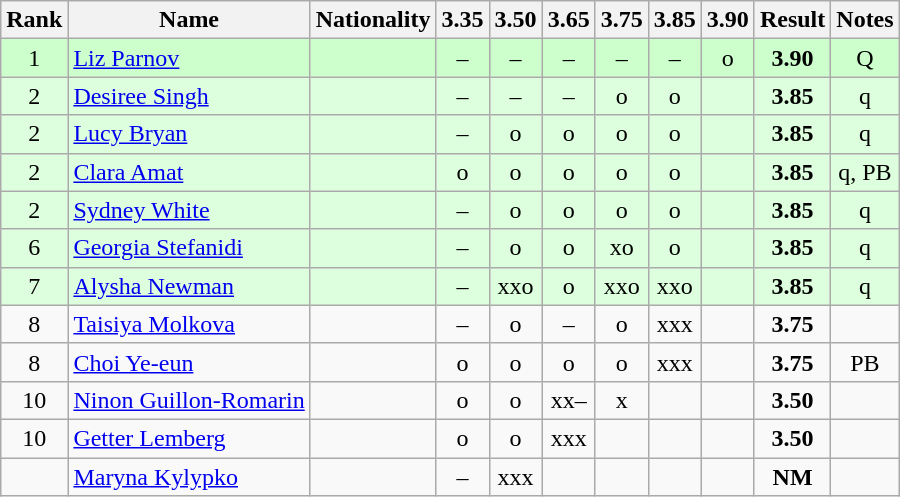<table class="wikitable sortable" style="text-align:center">
<tr>
<th>Rank</th>
<th>Name</th>
<th>Nationality</th>
<th>3.35</th>
<th>3.50</th>
<th>3.65</th>
<th>3.75</th>
<th>3.85</th>
<th>3.90</th>
<th>Result</th>
<th>Notes</th>
</tr>
<tr bgcolor=ccffcc>
<td>1</td>
<td align=left><a href='#'>Liz Parnov</a></td>
<td align=left></td>
<td>–</td>
<td>–</td>
<td>–</td>
<td>–</td>
<td>–</td>
<td>o</td>
<td><strong>3.90</strong></td>
<td>Q</td>
</tr>
<tr bgcolor=ddffdd>
<td>2</td>
<td align=left><a href='#'>Desiree Singh</a></td>
<td align=left></td>
<td>–</td>
<td>–</td>
<td>–</td>
<td>o</td>
<td>o</td>
<td></td>
<td><strong>3.85</strong></td>
<td>q</td>
</tr>
<tr bgcolor=ddffdd>
<td>2</td>
<td align=left><a href='#'>Lucy Bryan</a></td>
<td align=left></td>
<td>–</td>
<td>o</td>
<td>o</td>
<td>o</td>
<td>o</td>
<td></td>
<td><strong>3.85</strong></td>
<td>q</td>
</tr>
<tr bgcolor=ddffdd>
<td>2</td>
<td align=left><a href='#'>Clara Amat</a></td>
<td align=left></td>
<td>o</td>
<td>o</td>
<td>o</td>
<td>o</td>
<td>o</td>
<td></td>
<td><strong>3.85</strong></td>
<td>q, PB</td>
</tr>
<tr bgcolor=ddffdd>
<td>2</td>
<td align=left><a href='#'>Sydney White</a></td>
<td align=left></td>
<td>–</td>
<td>o</td>
<td>o</td>
<td>o</td>
<td>o</td>
<td></td>
<td><strong>3.85</strong></td>
<td>q</td>
</tr>
<tr bgcolor=ddffdd>
<td>6</td>
<td align=left><a href='#'>Georgia Stefanidi</a></td>
<td align=left></td>
<td>–</td>
<td>o</td>
<td>o</td>
<td>xo</td>
<td>o</td>
<td></td>
<td><strong>3.85</strong></td>
<td>q</td>
</tr>
<tr bgcolor=ddffdd>
<td>7</td>
<td align=left><a href='#'>Alysha Newman</a></td>
<td align=left></td>
<td>–</td>
<td>xxo</td>
<td>o</td>
<td>xxo</td>
<td>xxo</td>
<td></td>
<td><strong>3.85</strong></td>
<td>q</td>
</tr>
<tr>
<td>8</td>
<td align=left><a href='#'>Taisiya Molkova</a></td>
<td align=left></td>
<td>–</td>
<td>o</td>
<td>–</td>
<td>o</td>
<td>xxx</td>
<td></td>
<td><strong>3.75</strong></td>
<td></td>
</tr>
<tr>
<td>8</td>
<td align=left><a href='#'>Choi Ye-eun</a></td>
<td align=left></td>
<td>o</td>
<td>o</td>
<td>o</td>
<td>o</td>
<td>xxx</td>
<td></td>
<td><strong>3.75</strong></td>
<td>PB</td>
</tr>
<tr>
<td>10</td>
<td align=left><a href='#'>Ninon Guillon-Romarin</a></td>
<td align=left></td>
<td>o</td>
<td>o</td>
<td>xx–</td>
<td>x</td>
<td></td>
<td></td>
<td><strong>3.50</strong></td>
<td></td>
</tr>
<tr>
<td>10</td>
<td align=left><a href='#'>Getter Lemberg</a></td>
<td align=left></td>
<td>o</td>
<td>o</td>
<td>xxx</td>
<td></td>
<td></td>
<td></td>
<td><strong>3.50</strong></td>
<td></td>
</tr>
<tr>
<td></td>
<td align=left><a href='#'>Maryna Kylypko</a></td>
<td align=left></td>
<td>–</td>
<td>xxx</td>
<td></td>
<td></td>
<td></td>
<td></td>
<td><strong>NM</strong></td>
<td></td>
</tr>
</table>
